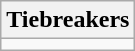<table class="wikitable collapsible collapsed">
<tr>
<th>Tiebreakers</th>
</tr>
<tr>
<td></td>
</tr>
</table>
